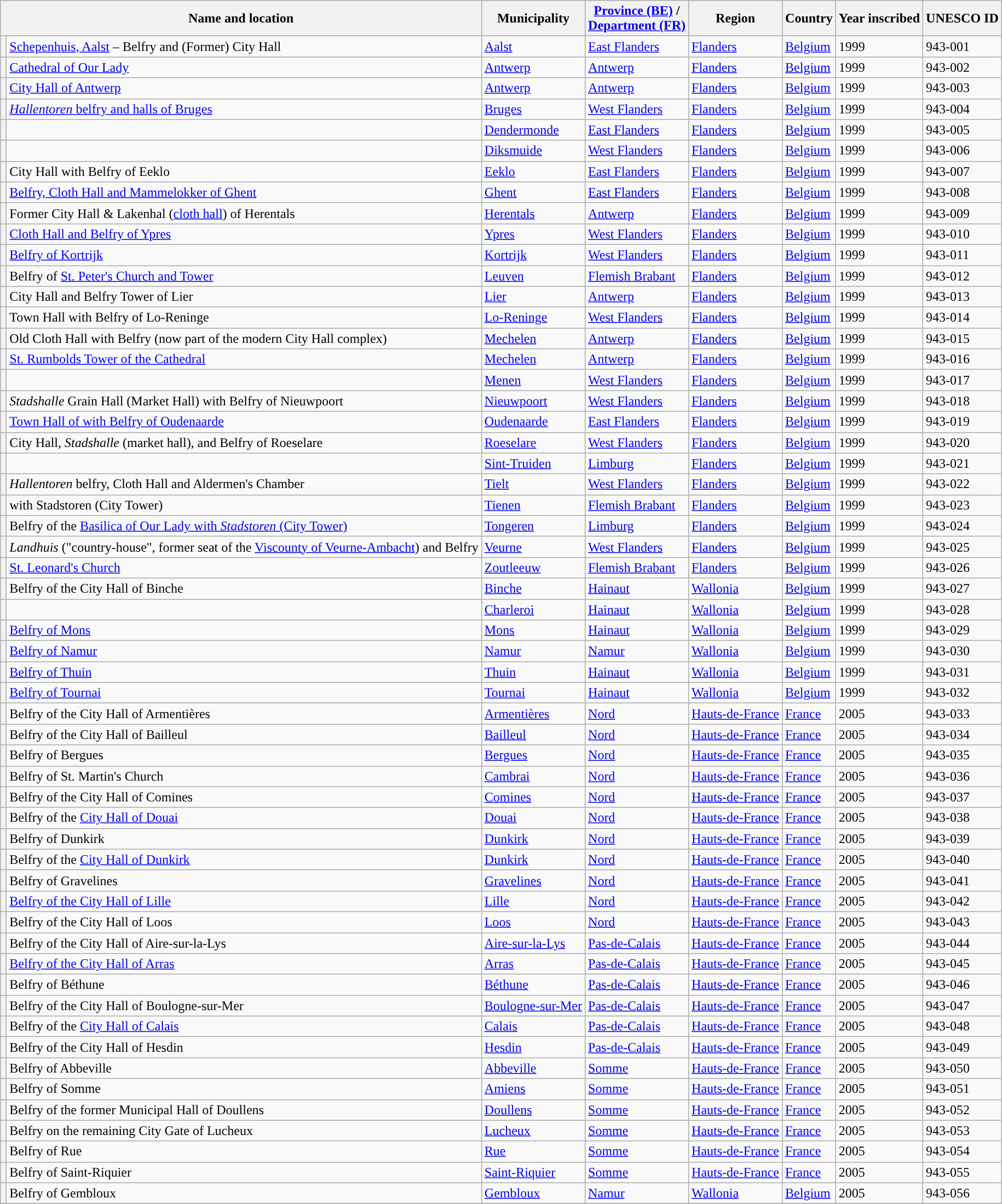<table class="wikitable sortable">
<tr>
<th scope="col" colspan="2">Name and location</th>
<th scope="col">Municipality</th>
<th scope="col"><a href='#'>Province (BE)</a> /<br><a href='#'>Department (FR)</a></th>
<th scope="col">Region</th>
<th scope="col">Country</th>
<th scope="col">Year inscribed</th>
<th scope="col">UNESCO ID</th>
</tr>
<tr>
<th scope="row" data-sort-value="Schepenhuis, Aalst – Belfry and (Former) City Hall"></th>
<td><a href='#'>Schepenhuis, Aalst</a> – Belfry and (Former) City Hall<br><small></small></td>
<td><a href='#'>Aalst</a></td>
<td><a href='#'>East Flanders</a></td>
<td><a href='#'>Flanders</a></td>
<td><a href='#'>Belgium</a></td>
<td>1999</td>
<td>943-001</td>
</tr>
<tr>
<th scope="row" data-sort-value="Cathedral of Our Lady"></th>
<td><a href='#'>Cathedral of Our Lady</a><br><small></small></td>
<td><a href='#'>Antwerp</a></td>
<td><a href='#'>Antwerp</a></td>
<td><a href='#'>Flanders</a></td>
<td><a href='#'>Belgium</a></td>
<td>1999</td>
<td>943-002</td>
</tr>
<tr>
<th scope="row" data-sort-value="Belfry and City Hall of Antwerp"></th>
<td><a href='#'>City Hall of Antwerp</a><br><small></small></td>
<td><a href='#'>Antwerp</a></td>
<td><a href='#'>Antwerp</a></td>
<td><a href='#'>Flanders</a></td>
<td><a href='#'>Belgium</a></td>
<td>1999</td>
<td>943-003</td>
</tr>
<tr>
<th scope="row" data-sort-value="Hallentoren belfry and halls of Bruges"></th>
<td><a href='#'><em>Hallentoren</em> belfry and halls of Bruges</a><br><small></small></td>
<td><a href='#'>Bruges</a></td>
<td><a href='#'>West Flanders</a></td>
<td><a href='#'>Flanders</a></td>
<td><a href='#'>Belgium</a></td>
<td>1999</td>
<td>943-004</td>
</tr>
<tr>
<th scope="row" data-sort-value="City Hall with Belfry of Dendermonde"></th>
<td><br><small></small></td>
<td><a href='#'>Dendermonde</a></td>
<td><a href='#'>East Flanders</a></td>
<td><a href='#'>Flanders</a></td>
<td><a href='#'>Belgium</a></td>
<td>1999</td>
<td>943-005</td>
</tr>
<tr>
<th scope="row" data-sort-value="City Hall and Belfry of Diksmuide"></th>
<td><br><small></small></td>
<td><a href='#'>Diksmuide</a></td>
<td><a href='#'>West Flanders</a></td>
<td><a href='#'>Flanders</a></td>
<td><a href='#'>Belgium</a></td>
<td>1999</td>
<td>943-006</td>
</tr>
<tr>
<th scope="row" data-sort-value="City Hall with Belfry of Eeklo"></th>
<td>City Hall with Belfry of Eeklo<br><small></small></td>
<td><a href='#'>Eeklo</a></td>
<td><a href='#'>East Flanders</a></td>
<td><a href='#'>Flanders</a></td>
<td><a href='#'>Belgium</a></td>
<td>1999</td>
<td>943-007</td>
</tr>
<tr>
<th scope="row" data-sort-value="Belfry, Cloth Hall and Mammelokker of Ghent"></th>
<td><a href='#'>Belfry, Cloth Hall and Mammelokker of Ghent</a><br><small></small></td>
<td><a href='#'>Ghent</a></td>
<td><a href='#'>East Flanders</a></td>
<td><a href='#'>Flanders</a></td>
<td><a href='#'>Belgium</a></td>
<td>1999</td>
<td>943-008</td>
</tr>
<tr>
<th scope="row" data-sort-value="Former City Hall & Lakenhal (cloth hall) of Herentals"></th>
<td>Former City Hall & Lakenhal (<a href='#'>cloth hall</a>) of Herentals<br><small></small></td>
<td><a href='#'>Herentals</a></td>
<td><a href='#'>Antwerp</a></td>
<td><a href='#'>Flanders</a></td>
<td><a href='#'>Belgium</a></td>
<td>1999</td>
<td>943-009</td>
</tr>
<tr>
<th scope="row" data-sort-value="Cloth Hall and Belfry of Ypres"></th>
<td><a href='#'>Cloth Hall and Belfry of Ypres</a><br><small></small></td>
<td><a href='#'>Ypres</a></td>
<td><a href='#'>West Flanders</a></td>
<td><a href='#'>Flanders</a></td>
<td><a href='#'>Belgium</a></td>
<td>1999</td>
<td>943-010</td>
</tr>
<tr>
<th scope="row" data-sort-value="Belfry of Kortrijk"></th>
<td><a href='#'>Belfry of Kortrijk</a><br><small></small></td>
<td><a href='#'>Kortrijk</a></td>
<td><a href='#'>West Flanders</a></td>
<td><a href='#'>Flanders</a></td>
<td><a href='#'>Belgium</a></td>
<td>1999</td>
<td>943-011</td>
</tr>
<tr>
<th scope="row" data-sort-value="Belfry of St. Peter's Church and Tower"></th>
<td>Belfry of <a href='#'>St. Peter's Church and Tower</a><br><small></small></td>
<td><a href='#'>Leuven</a></td>
<td><a href='#'>Flemish Brabant</a></td>
<td><a href='#'>Flanders</a></td>
<td><a href='#'>Belgium</a></td>
<td>1999</td>
<td>943-012</td>
</tr>
<tr>
<th scope="row" data-sort-value="City Hall and Belfry Tower of Lier"></th>
<td>City Hall and Belfry Tower of Lier<br><small></small></td>
<td><a href='#'>Lier</a></td>
<td><a href='#'>Antwerp</a></td>
<td><a href='#'>Flanders</a></td>
<td><a href='#'>Belgium</a></td>
<td>1999</td>
<td>943-013</td>
</tr>
<tr>
<th scope="row" data-sort-value="Town Hall with Belfry of Lo-Reninge"></th>
<td>Town Hall with Belfry of Lo-Reninge<br><small></small></td>
<td><a href='#'>Lo-Reninge</a></td>
<td><a href='#'>West Flanders</a></td>
<td><a href='#'>Flanders</a></td>
<td><a href='#'>Belgium</a></td>
<td>1999</td>
<td>943-014</td>
</tr>
<tr>
<th scope="row" data-sort-value="Belfry and Old Market Hall of Mechelen"></th>
<td>Old Cloth Hall with Belfry (now part of the modern City Hall complex)<br><small></small></td>
<td><a href='#'>Mechelen</a></td>
<td><a href='#'>Antwerp</a></td>
<td><a href='#'>Flanders</a></td>
<td><a href='#'>Belgium</a></td>
<td>1999</td>
<td>943-015</td>
</tr>
<tr>
<th scope="row" data-sort-value="St. Rumbolds Tower of the Cathedral"></th>
<td><a href='#'>St. Rumbolds Tower of the Cathedral</a><br><small></small></td>
<td><a href='#'>Mechelen</a></td>
<td><a href='#'>Antwerp</a></td>
<td><a href='#'>Flanders</a></td>
<td><a href='#'>Belgium</a></td>
<td>1999</td>
<td>943-016</td>
</tr>
<tr>
<th scope="row" data-sort-value="City Hall and Adjacent Belfry of Menen"></th>
<td><br><small></small></td>
<td><a href='#'>Menen</a></td>
<td><a href='#'>West Flanders</a></td>
<td><a href='#'>Flanders</a></td>
<td><a href='#'>Belgium</a></td>
<td>1999</td>
<td>943-017</td>
</tr>
<tr>
<th scope="row" data-sort-value="Stadshalle Grain Hall (Market Hall) with Belfry of Nieuwpoort"></th>
<td><em>Stadshalle</em> Grain Hall (Market Hall) with Belfry of Nieuwpoort<br><small></small></td>
<td><a href='#'>Nieuwpoort</a></td>
<td><a href='#'>West Flanders</a></td>
<td><a href='#'>Flanders</a></td>
<td><a href='#'>Belgium</a></td>
<td>1999</td>
<td>943-018</td>
</tr>
<tr>
<th scope="row" data-sort-value="Town Hall of with Belfry of Oudenaarde"></th>
<td><a href='#'>Town Hall of with Belfry of Oudenaarde</a><br><small></small></td>
<td><a href='#'>Oudenaarde</a></td>
<td><a href='#'>East Flanders</a></td>
<td><a href='#'>Flanders</a></td>
<td><a href='#'>Belgium</a></td>
<td>1999</td>
<td>943-019</td>
</tr>
<tr>
<th scope="row" data-sort-value="City Hall, "></th>
<td>City Hall, <em>Stadshalle</em> (market hall), and Belfry of Roeselare<br><small></small></td>
<td><a href='#'>Roeselare</a></td>
<td><a href='#'>West Flanders</a></td>
<td><a href='#'>Flanders</a></td>
<td><a href='#'>Belgium</a></td>
<td>1999</td>
<td>943-020</td>
</tr>
<tr>
<th scope="row" data-sort-value="City Hall with Tower of Sint-Truiden"></th>
<td><br><small></small></td>
<td><a href='#'>Sint-Truiden</a></td>
<td><a href='#'>Limburg</a></td>
<td><a href='#'>Flanders</a></td>
<td><a href='#'>Belgium</a></td>
<td>1999</td>
<td>943-021</td>
</tr>
<tr>
<th scope="row" data-sort-value=""></th>
<td><em>Hallentoren</em> belfry, Cloth Hall and Aldermen's Chamber <br><small></small></td>
<td><a href='#'>Tielt</a></td>
<td><a href='#'>West Flanders</a></td>
<td><a href='#'>Flanders</a></td>
<td><a href='#'>Belgium</a></td>
<td>1999</td>
<td>943-022</td>
</tr>
<tr>
<th scope="row" data-sort-value="St. Germanus Church with Stadstoren (City Tower)"></th>
<td> with Stadstoren (City Tower)<br><small></small></td>
<td><a href='#'>Tienen</a></td>
<td><a href='#'>Flemish Brabant</a></td>
<td><a href='#'>Flanders</a></td>
<td><a href='#'>Belgium</a></td>
<td>1999</td>
<td>943-023</td>
</tr>
<tr>
<th scope="row" data-sort-value="Basilica of Our Lady with Stadstoren (City Tower)"></th>
<td>Belfry of the <a href='#'>Basilica of Our Lady with <em>Stadstoren</em> (City Tower)</a><br><small></small></td>
<td><a href='#'>Tongeren</a></td>
<td><a href='#'>Limburg</a></td>
<td><a href='#'>Flanders</a></td>
<td><a href='#'>Belgium</a></td>
<td>1999</td>
<td>943-024</td>
</tr>
<tr>
<th scope="row" data-sort-value=""></th>
<td><em>Landhuis</em> ("country-house", former seat of the <a href='#'>Viscounty of Veurne-Ambacht</a>) and Belfry<br><small></small></td>
<td><a href='#'>Veurne</a></td>
<td><a href='#'>West Flanders</a></td>
<td><a href='#'>Flanders</a></td>
<td><a href='#'>Belgium</a></td>
<td>1999</td>
<td>943-025</td>
</tr>
<tr>
<th scope="row" data-sort-value="St. Leonard's Church"></th>
<td><a href='#'>St. Leonard's Church</a><br><small></small></td>
<td><a href='#'>Zoutleeuw</a></td>
<td><a href='#'>Flemish Brabant</a></td>
<td><a href='#'>Flanders</a></td>
<td><a href='#'>Belgium</a></td>
<td>1999</td>
<td>943-026</td>
</tr>
<tr>
<th scope="row" data-sort-value="Belfry of the City Hall of Binche"></th>
<td>Belfry of the City Hall of Binche<br><small></small></td>
<td><a href='#'>Binche</a></td>
<td><a href='#'>Hainaut</a></td>
<td><a href='#'>Wallonia</a></td>
<td><a href='#'>Belgium</a></td>
<td>1999</td>
<td>943-027</td>
</tr>
<tr>
<th scope="row" data-sort-value="Belfry of the City Hall of Charleroi"></th>
<td><br><small></small></td>
<td><a href='#'>Charleroi</a></td>
<td><a href='#'>Hainaut</a></td>
<td><a href='#'>Wallonia</a></td>
<td><a href='#'>Belgium</a></td>
<td>1999</td>
<td>943-028</td>
</tr>
<tr>
<th scope="row" data-sort-value="Belfry of Mons"></th>
<td><a href='#'>Belfry of Mons</a><br><small></small></td>
<td><a href='#'>Mons</a></td>
<td><a href='#'>Hainaut</a></td>
<td><a href='#'>Wallonia</a></td>
<td><a href='#'>Belgium</a></td>
<td>1999</td>
<td>943-029</td>
</tr>
<tr>
<th scope="row" data-sort-value="Belfry of Namur"></th>
<td><a href='#'>Belfry of Namur</a><br><small></small></td>
<td><a href='#'>Namur</a></td>
<td><a href='#'>Namur</a></td>
<td><a href='#'>Wallonia</a></td>
<td><a href='#'>Belgium</a></td>
<td>1999</td>
<td>943-030</td>
</tr>
<tr>
<th scope="row" data-sort-value="Belfry of Thuin"></th>
<td><a href='#'>Belfry of Thuin</a><br><small></small></td>
<td><a href='#'>Thuin</a></td>
<td><a href='#'>Hainaut</a></td>
<td><a href='#'>Wallonia</a></td>
<td><a href='#'>Belgium</a></td>
<td>1999</td>
<td>943-031</td>
</tr>
<tr>
<th scope="row" data-sort-value="Belfry of Tournai"></th>
<td><a href='#'>Belfry of Tournai</a><br><small></small></td>
<td><a href='#'>Tournai</a></td>
<td><a href='#'>Hainaut</a></td>
<td><a href='#'>Wallonia</a></td>
<td><a href='#'>Belgium</a></td>
<td>1999</td>
<td>943-032</td>
</tr>
<tr>
<th scope="row" data-sort-value="Belfry of the Town Hall of Armentières"></th>
<td>Belfry of the City Hall of Armentières<br><small></small></td>
<td><a href='#'>Armentières</a></td>
<td><a href='#'>Nord</a></td>
<td><a href='#'>Hauts-de-France</a></td>
<td><a href='#'>France</a></td>
<td>2005</td>
<td>943-033</td>
</tr>
<tr>
<th scope="row" data-sort-value="Belfry of the Town Hall of Bailleul"></th>
<td>Belfry of the City Hall of Bailleul<br><small></small></td>
<td><a href='#'>Bailleul</a></td>
<td><a href='#'>Nord</a></td>
<td><a href='#'>Hauts-de-France</a></td>
<td><a href='#'>France</a></td>
<td>2005</td>
<td>943-034</td>
</tr>
<tr>
<th scope="row" data-sort-value="Belfry of Bergues"></th>
<td>Belfry of Bergues<br><small></small></td>
<td><a href='#'>Bergues</a></td>
<td><a href='#'>Nord</a></td>
<td><a href='#'>Hauts-de-France</a></td>
<td><a href='#'>France</a></td>
<td>2005</td>
<td>943-035</td>
</tr>
<tr>
<th scope="row" data-sort-value="Belfry of St. Martin's Church"></th>
<td>Belfry of St. Martin's Church<br><small></small></td>
<td><a href='#'>Cambrai</a></td>
<td><a href='#'>Nord</a></td>
<td><a href='#'>Hauts-de-France</a></td>
<td><a href='#'>France</a></td>
<td>2005</td>
<td>943-036</td>
</tr>
<tr>
<th scope="row" data-sort-value="Belfry of the City Hall of Comines"></th>
<td>Belfry of the City Hall of Comines<br><small></small></td>
<td><a href='#'>Comines</a></td>
<td><a href='#'>Nord</a></td>
<td><a href='#'>Hauts-de-France</a></td>
<td><a href='#'>France</a></td>
<td>2005</td>
<td>943-037</td>
</tr>
<tr>
<th scope="row" data-sort-value="Belfry of the City Hall of Douai"></th>
<td>Belfry of the <a href='#'>City Hall of Douai</a><br><small></small></td>
<td><a href='#'>Douai</a></td>
<td><a href='#'>Nord</a></td>
<td><a href='#'>Hauts-de-France</a></td>
<td><a href='#'>France</a></td>
<td>2005</td>
<td>943-038</td>
</tr>
<tr>
<th scope="row" data-sort-value="Belfry of Dunkirk"></th>
<td>Belfry of Dunkirk<br><small></small></td>
<td><a href='#'>Dunkirk</a></td>
<td><a href='#'>Nord</a></td>
<td><a href='#'>Hauts-de-France</a></td>
<td><a href='#'>France</a></td>
<td>2005</td>
<td>943-039</td>
</tr>
<tr>
<th scope="row" data-sort-value=""></th>
<td>Belfry of the <a href='#'>City Hall of Dunkirk</a><br><small></small></td>
<td><a href='#'>Dunkirk</a></td>
<td><a href='#'>Nord</a></td>
<td><a href='#'>Hauts-de-France</a></td>
<td><a href='#'>France</a></td>
<td>2005</td>
<td>943-040</td>
</tr>
<tr>
<th scope="row" data-sort-value="Belfry of Gravelines"></th>
<td>Belfry of Gravelines<br><small></small></td>
<td><a href='#'>Gravelines</a></td>
<td><a href='#'>Nord</a></td>
<td><a href='#'>Hauts-de-France</a></td>
<td><a href='#'>France</a></td>
<td>2005</td>
<td>943-041</td>
</tr>
<tr>
<th scope="row" data-sort-value="Belfry of the City Hall of Lille"></th>
<td><a href='#'>Belfry of the City Hall of Lille</a><br><small></small></td>
<td><a href='#'>Lille</a></td>
<td><a href='#'>Nord</a></td>
<td><a href='#'>Hauts-de-France</a></td>
<td><a href='#'>France</a></td>
<td>2005</td>
<td>943-042</td>
</tr>
<tr>
<th scope="row" data-sort-value="Belfry of the City Hall of Loos"></th>
<td>Belfry of the City Hall of Loos<br><small></small></td>
<td><a href='#'>Loos</a></td>
<td><a href='#'>Nord</a></td>
<td><a href='#'>Hauts-de-France</a></td>
<td><a href='#'>France</a></td>
<td>2005</td>
<td>943-043</td>
</tr>
<tr>
<th scope="row" data-sort-value="Belfry of the City Hall of Aire-sur-la-Lys"></th>
<td>Belfry of the City Hall of Aire-sur-la-Lys<br><small></small></td>
<td><a href='#'>Aire-sur-la-Lys</a></td>
<td><a href='#'>Pas-de-Calais</a></td>
<td><a href='#'>Hauts-de-France</a></td>
<td><a href='#'>France</a></td>
<td>2005</td>
<td>943-044</td>
</tr>
<tr>
<th scope="row" data-sort-value="Belfry of the City Hall of Arras"></th>
<td><a href='#'>Belfry of the City Hall of Arras</a><br><small></small></td>
<td><a href='#'>Arras</a></td>
<td><a href='#'>Pas-de-Calais</a></td>
<td><a href='#'>Hauts-de-France</a></td>
<td><a href='#'>France</a></td>
<td>2005</td>
<td>943-045</td>
</tr>
<tr>
<th scope="row" data-sort-value="Belfry of Béthune"></th>
<td>Belfry of Béthune<br><small></small></td>
<td><a href='#'>Béthune</a></td>
<td><a href='#'>Pas-de-Calais</a></td>
<td><a href='#'>Hauts-de-France</a></td>
<td><a href='#'>France</a></td>
<td>2005</td>
<td>943-046</td>
</tr>
<tr>
<th scope="row" data-sort-value="Belfry of the City Hall of Boulogne-sur-Mer"></th>
<td>Belfry of the City Hall of Boulogne-sur-Mer<br><small></small></td>
<td><a href='#'>Boulogne-sur-Mer</a></td>
<td><a href='#'>Pas-de-Calais</a></td>
<td><a href='#'>Hauts-de-France</a></td>
<td><a href='#'>France</a></td>
<td>2005</td>
<td>943-047</td>
</tr>
<tr>
<th scope="row" data-sort-value="Belfry of the City Hall of Calais"></th>
<td>Belfry of the <a href='#'>City Hall of Calais</a><br><small></small></td>
<td><a href='#'>Calais</a></td>
<td><a href='#'>Pas-de-Calais</a></td>
<td><a href='#'>Hauts-de-France</a></td>
<td><a href='#'>France</a></td>
<td>2005</td>
<td>943-048</td>
</tr>
<tr>
<th scope="row" data-sort-value="Belfry of the City Hall of Hesdin"></th>
<td>Belfry of the City Hall of Hesdin<br><small></small></td>
<td><a href='#'>Hesdin</a></td>
<td><a href='#'>Pas-de-Calais</a></td>
<td><a href='#'>Hauts-de-France</a></td>
<td><a href='#'>France</a></td>
<td>2005</td>
<td>943-049</td>
</tr>
<tr>
<th scope="row" data-sort-value="Belfry of Abbeville"></th>
<td>Belfry of Abbeville<br><small></small></td>
<td><a href='#'>Abbeville</a></td>
<td><a href='#'>Somme</a></td>
<td><a href='#'>Hauts-de-France</a></td>
<td><a href='#'>France</a></td>
<td>2005</td>
<td>943-050</td>
</tr>
<tr>
<th scope="row" data-sort-value="Belfry of Somme"></th>
<td>Belfry of Somme<br><small></small></td>
<td><a href='#'>Amiens</a></td>
<td><a href='#'>Somme</a></td>
<td><a href='#'>Hauts-de-France</a></td>
<td><a href='#'>France</a></td>
<td>2005</td>
<td>943-051</td>
</tr>
<tr>
<th scope="row" data-sort-value="Belfry of the former Municipal Hall of Doullens"></th>
<td>Belfry of the former Municipal Hall of Doullens<br><small></small></td>
<td><a href='#'>Doullens</a></td>
<td><a href='#'>Somme</a></td>
<td><a href='#'>Hauts-de-France</a></td>
<td><a href='#'>France</a></td>
<td>2005</td>
<td>943-052</td>
</tr>
<tr>
<th scope="row" data-sort-value="Belfry on the remaining City Gate of Lucheux"></th>
<td>Belfry on the remaining City Gate of Lucheux<br><small></small></td>
<td><a href='#'>Lucheux</a></td>
<td><a href='#'>Somme</a></td>
<td><a href='#'>Hauts-de-France</a></td>
<td><a href='#'>France</a></td>
<td>2005</td>
<td>943-053</td>
</tr>
<tr>
<th scope="row" data-sort-value="Belfry of Rue"></th>
<td>Belfry of Rue<br><small></small></td>
<td><a href='#'>Rue</a></td>
<td><a href='#'>Somme</a></td>
<td><a href='#'>Hauts-de-France</a></td>
<td><a href='#'>France</a></td>
<td>2005</td>
<td>943-054</td>
</tr>
<tr>
<th scope="row" data-sort-value="Belfry of Saint-Riquier"></th>
<td>Belfry of Saint-Riquier<br><small></small></td>
<td><a href='#'>Saint-Riquier</a></td>
<td><a href='#'>Somme</a></td>
<td><a href='#'>Hauts-de-France</a></td>
<td><a href='#'>France</a></td>
<td>2005</td>
<td>943-055</td>
</tr>
<tr>
<th scope="row" data-sort-value="Belfry of Gembloux"></th>
<td>Belfry of Gembloux<br><small></small></td>
<td><a href='#'>Gembloux</a></td>
<td><a href='#'>Namur</a></td>
<td><a href='#'>Wallonia</a></td>
<td><a href='#'>Belgium</a></td>
<td>2005</td>
<td>943-056</td>
</tr>
<tr>
</tr>
</table>
